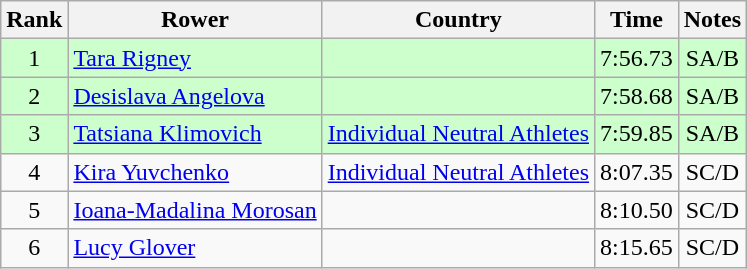<table class="wikitable" style="text-align:center">
<tr>
<th>Rank</th>
<th>Rower</th>
<th>Country</th>
<th>Time</th>
<th>Notes</th>
</tr>
<tr bgcolor=ccffcc>
<td>1</td>
<td align="left"><a href='#'>Tara Rigney</a></td>
<td align="left"></td>
<td>7:56.73</td>
<td>SA/B</td>
</tr>
<tr bgcolor=ccffcc>
<td>2</td>
<td align="left"><a href='#'>Desislava Angelova</a></td>
<td align="left"></td>
<td>7:58.68</td>
<td>SA/B</td>
</tr>
<tr bgcolor=ccffcc>
<td>3</td>
<td align="left"><a href='#'>Tatsiana Klimovich</a></td>
<td align="left"><a href='#'>Individual Neutral Athletes</a></td>
<td>7:59.85</td>
<td>SA/B</td>
</tr>
<tr>
<td>4</td>
<td align="left"><a href='#'>Kira Yuvchenko</a></td>
<td align="left"><a href='#'>Individual Neutral Athletes</a></td>
<td>8:07.35</td>
<td>SC/D</td>
</tr>
<tr>
<td>5</td>
<td align="left"><a href='#'>Ioana-Madalina Morosan</a></td>
<td align="left"></td>
<td>8:10.50</td>
<td>SC/D</td>
</tr>
<tr>
<td>6</td>
<td align="left"><a href='#'>Lucy Glover</a></td>
<td align="left"></td>
<td>8:15.65</td>
<td>SC/D</td>
</tr>
</table>
